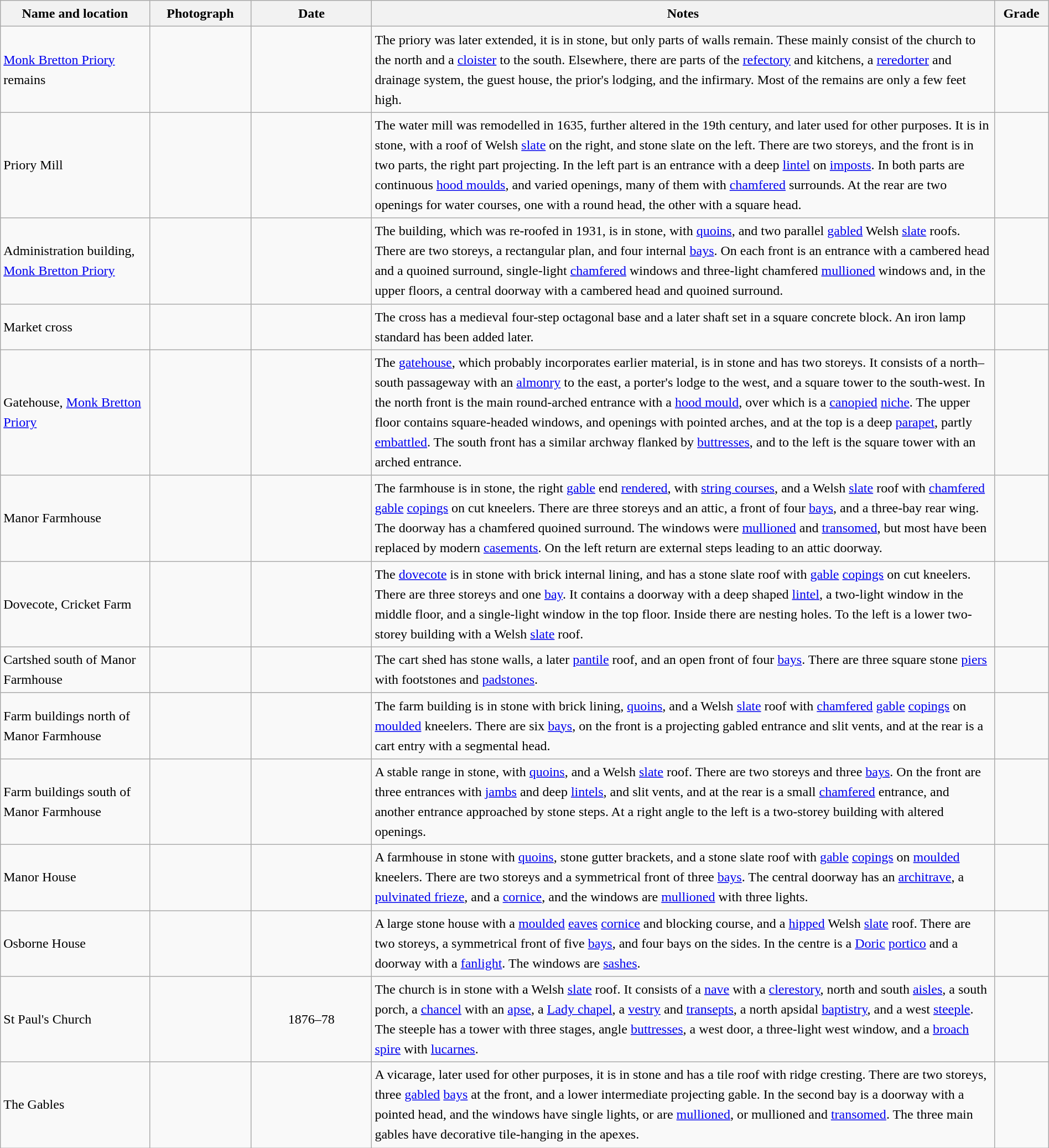<table class="wikitable sortable plainrowheaders" style="width:100%; border:0; text-align:left; line-height:150%;">
<tr>
<th scope="col"  style="width:150px">Name and location</th>
<th scope="col"  style="width:100px" class="unsortable">Photograph</th>
<th scope="col"  style="width:120px">Date</th>
<th scope="col"  style="width:650px" class="unsortable">Notes</th>
<th scope="col"  style="width:50px">Grade</th>
</tr>
<tr>
<td><a href='#'>Monk Bretton Priory</a> remains<br><small></small></td>
<td></td>
<td align="center"></td>
<td>The priory was later extended, it is in stone, but only parts of walls remain.  These mainly consist of the church to the north and a <a href='#'>cloister</a> to the south.  Elsewhere, there are parts of the <a href='#'>refectory</a> and kitchens, a <a href='#'>reredorter</a> and drainage system, the guest house, the prior's lodging, and the infirmary.  Most of the remains are only a few feet high.</td>
<td align="center" ></td>
</tr>
<tr>
<td>Priory Mill<br><small></small></td>
<td></td>
<td align="center"></td>
<td>The water mill was remodelled in 1635, further altered in the 19th century, and later used for other purposes.  It is in stone, with a roof of Welsh <a href='#'>slate</a> on the right, and stone slate on the left.  There are two storeys, and the front is in two parts, the right part projecting.  In the left part is an entrance with a deep <a href='#'>lintel</a> on <a href='#'>imposts</a>.  In both parts are continuous <a href='#'>hood moulds</a>, and varied openings, many of them with <a href='#'>chamfered</a> surrounds.  At the rear are two openings for water courses, one with a round head, the other with a square head.</td>
<td align="center" ></td>
</tr>
<tr>
<td>Administration building,<br><a href='#'>Monk Bretton Priory</a><br><small></small></td>
<td></td>
<td align="center"></td>
<td>The building, which was re-roofed in 1931, is in stone, with <a href='#'>quoins</a>, and two parallel <a href='#'>gabled</a> Welsh <a href='#'>slate</a> roofs.  There are two storeys, a rectangular plan, and four internal <a href='#'>bays</a>.  On each front is an entrance with a cambered head and a quoined surround, single-light <a href='#'>chamfered</a> windows and three-light chamfered <a href='#'>mullioned</a> windows and, in the upper floors, a central doorway with a cambered head and quoined surround.</td>
<td align="center" ></td>
</tr>
<tr>
<td>Market cross<br><small></small></td>
<td></td>
<td align="center"></td>
<td>The cross has a medieval four-step octagonal base and a later shaft set in a square concrete block.  An iron lamp standard has been added later.</td>
<td align="center" ></td>
</tr>
<tr>
<td>Gatehouse, <a href='#'>Monk Bretton Priory</a><br><small></small></td>
<td></td>
<td align="center"></td>
<td>The <a href='#'>gatehouse</a>, which probably incorporates earlier material, is in stone and has two storeys.  It consists of a north–south passageway with an <a href='#'>almonry</a> to the east, a porter's lodge to the west, and a square tower to the south-west.  In the north front is the main round-arched entrance with a <a href='#'>hood mould</a>, over which is a <a href='#'>canopied</a> <a href='#'>niche</a>.  The upper floor contains square-headed windows, and openings with pointed arches, and at the top is a deep <a href='#'>parapet</a>, partly <a href='#'>embattled</a>.  The south front has a similar archway flanked by <a href='#'>buttresses</a>, and to the left is the square tower with an arched entrance.</td>
<td align="center" ></td>
</tr>
<tr>
<td>Manor Farmhouse<br><small></small></td>
<td></td>
<td align="center"></td>
<td>The farmhouse is in stone, the right <a href='#'>gable</a> end <a href='#'>rendered</a>, with <a href='#'>string courses</a>, and a Welsh <a href='#'>slate</a> roof with <a href='#'>chamfered</a> <a href='#'>gable</a> <a href='#'>copings</a> on cut kneelers.  There are three storeys and an attic, a front of four <a href='#'>bays</a>, and a three-bay rear wing.  The doorway has a chamfered quoined surround.  The windows were <a href='#'>mullioned</a> and <a href='#'>transomed</a>, but most have been replaced by modern <a href='#'>casements</a>.  On the left return are external steps leading to an attic doorway.</td>
<td align="center" ></td>
</tr>
<tr>
<td>Dovecote, Cricket Farm<br><small></small></td>
<td></td>
<td align="center"></td>
<td>The <a href='#'>dovecote</a> is in stone with brick internal lining, and has a stone slate roof with <a href='#'>gable</a> <a href='#'>copings</a> on cut kneelers. There are three storeys and one <a href='#'>bay</a>.  It contains a doorway with a deep shaped <a href='#'>lintel</a>, a two-light window in the middle floor, and a single-light window in the top floor.  Inside there are nesting holes.  To the left is a lower two-storey building with a Welsh <a href='#'>slate</a> roof.</td>
<td align="center" ></td>
</tr>
<tr>
<td>Cartshed south of Manor Farmhouse<br><small></small></td>
<td></td>
<td align="center"></td>
<td>The cart shed has stone walls, a later <a href='#'>pantile</a> roof, and an open front of four <a href='#'>bays</a>.  There are three square stone <a href='#'>piers</a> with footstones and <a href='#'>padstones</a>.</td>
<td align="center" ></td>
</tr>
<tr>
<td>Farm buildings north of Manor Farmhouse<br><small></small></td>
<td></td>
<td align="center"></td>
<td>The farm building is in stone with brick lining, <a href='#'>quoins</a>, and a Welsh <a href='#'>slate</a> roof with <a href='#'>chamfered</a> <a href='#'>gable</a> <a href='#'>copings</a> on <a href='#'>moulded</a> kneelers.  There are six <a href='#'>bays</a>, on the front is a projecting gabled entrance and slit vents, and at the rear is a cart entry with a segmental head.</td>
<td align="center" ></td>
</tr>
<tr>
<td>Farm buildings south of Manor Farmhouse<br><small></small></td>
<td></td>
<td align="center"></td>
<td>A stable range in stone, with <a href='#'>quoins</a>, and a Welsh <a href='#'>slate</a> roof.  There are two storeys and three <a href='#'>bays</a>.  On the front are three entrances with <a href='#'>jambs</a> and deep <a href='#'>lintels</a>, and slit vents, and at the rear is a small <a href='#'>chamfered</a> entrance, and another entrance approached by stone steps.  At a right angle to the left is a two-storey building with altered openings.</td>
<td align="center" ></td>
</tr>
<tr>
<td>Manor House<br><small></small></td>
<td></td>
<td align="center"></td>
<td>A farmhouse in stone with <a href='#'>quoins</a>, stone gutter brackets, and a stone slate roof with <a href='#'>gable</a> <a href='#'>copings</a> on <a href='#'>moulded</a> kneelers.  There are two storeys and a symmetrical front of three <a href='#'>bays</a>.  The central doorway has an <a href='#'>architrave</a>, a <a href='#'>pulvinated frieze</a>, and a <a href='#'>cornice</a>, and the windows are <a href='#'>mullioned</a> with three lights.</td>
<td align="center" ></td>
</tr>
<tr>
<td>Osborne House<br><small></small></td>
<td></td>
<td align="center"></td>
<td>A large stone house with a <a href='#'>moulded</a> <a href='#'>eaves</a> <a href='#'>cornice</a> and blocking course, and a <a href='#'>hipped</a> Welsh <a href='#'>slate</a> roof.  There are two storeys, a symmetrical front of five <a href='#'>bays</a>, and four bays on the sides.  In the centre is a <a href='#'>Doric</a> <a href='#'>portico</a> and a doorway with a <a href='#'>fanlight</a>.  The windows are <a href='#'>sashes</a>.</td>
<td align="center" ></td>
</tr>
<tr>
<td>St Paul's Church<br><small></small></td>
<td></td>
<td align="center">1876–78</td>
<td>The church is in stone with a Welsh <a href='#'>slate</a> roof.  It consists of a <a href='#'>nave</a> with a <a href='#'>clerestory</a>, north and south <a href='#'>aisles</a>, a south porch, a <a href='#'>chancel</a> with an <a href='#'>apse</a>, a <a href='#'>Lady chapel</a>, a <a href='#'>vestry</a> and <a href='#'>transepts</a>, a north apsidal <a href='#'>baptistry</a>, and a west <a href='#'>steeple</a>.  The steeple has a tower with three stages, angle <a href='#'>buttresses</a>, a west door, a three-light west window, and a <a href='#'>broach spire</a> with <a href='#'>lucarnes</a>.</td>
<td align="center" ></td>
</tr>
<tr>
<td>The Gables<br><small></small></td>
<td></td>
<td align="center"></td>
<td>A vicarage, later used for other purposes, it is in stone and has a tile roof with ridge cresting.  There are two storeys, three <a href='#'>gabled</a> <a href='#'>bays</a> at the front, and a lower intermediate projecting gable.  In the second bay is a doorway with a pointed head, and the windows have single lights, or are <a href='#'>mullioned</a>, or mullioned and <a href='#'>transomed</a>.  The three main gables have decorative tile-hanging in the apexes.</td>
<td align="center" ></td>
</tr>
<tr>
</tr>
</table>
